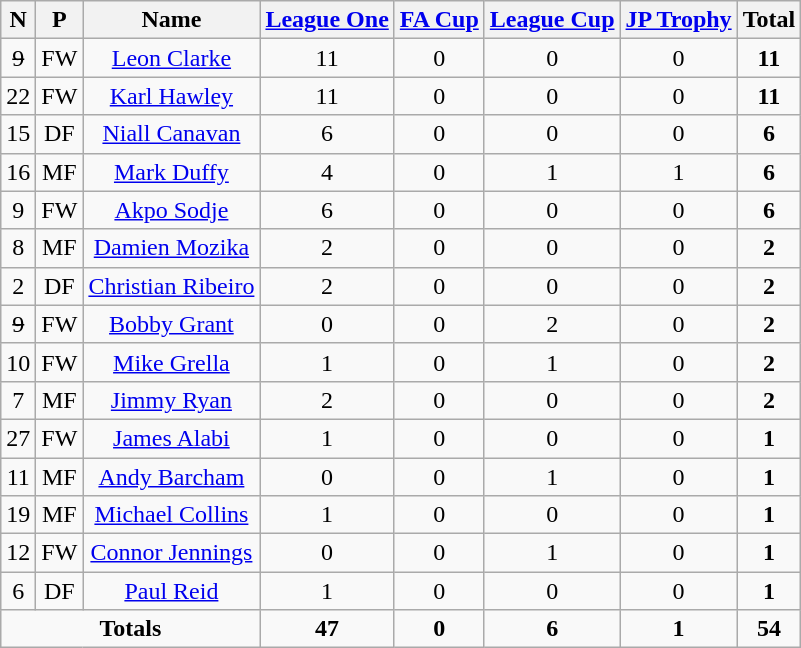<table class="wikitable" style="text-align: center">
<tr>
<th>N</th>
<th>P</th>
<th>Name</th>
<th><a href='#'>League One</a></th>
<th><a href='#'>FA Cup</a></th>
<th><a href='#'>League Cup</a></th>
<th><a href='#'>JP Trophy</a></th>
<th>Total</th>
</tr>
<tr>
<td><s>9</s></td>
<td>FW</td>
<td><a href='#'>Leon Clarke</a></td>
<td>11</td>
<td>0</td>
<td>0</td>
<td>0</td>
<td><strong>11</strong></td>
</tr>
<tr>
<td>22</td>
<td>FW</td>
<td><a href='#'>Karl Hawley</a></td>
<td>11</td>
<td>0</td>
<td>0</td>
<td>0</td>
<td><strong>11</strong></td>
</tr>
<tr>
<td>15</td>
<td>DF</td>
<td><a href='#'>Niall Canavan</a></td>
<td>6</td>
<td>0</td>
<td>0</td>
<td>0</td>
<td><strong>6</strong></td>
</tr>
<tr>
<td>16</td>
<td>MF</td>
<td><a href='#'>Mark Duffy</a></td>
<td>4</td>
<td>0</td>
<td>1</td>
<td>1</td>
<td><strong>6</strong></td>
</tr>
<tr>
<td>9</td>
<td>FW</td>
<td><a href='#'>Akpo Sodje</a></td>
<td>6</td>
<td>0</td>
<td>0</td>
<td>0</td>
<td><strong>6</strong></td>
</tr>
<tr>
<td>8</td>
<td>MF</td>
<td><a href='#'>Damien Mozika</a></td>
<td>2</td>
<td>0</td>
<td>0</td>
<td>0</td>
<td><strong>2</strong></td>
</tr>
<tr>
<td>2</td>
<td>DF</td>
<td><a href='#'>Christian Ribeiro</a></td>
<td>2</td>
<td>0</td>
<td>0</td>
<td>0</td>
<td><strong>2</strong></td>
</tr>
<tr>
<td><s>9</s></td>
<td>FW</td>
<td><a href='#'>Bobby Grant</a></td>
<td>0</td>
<td>0</td>
<td>2</td>
<td>0</td>
<td><strong>2</strong></td>
</tr>
<tr>
<td>10</td>
<td>FW</td>
<td><a href='#'>Mike Grella</a></td>
<td>1</td>
<td>0</td>
<td>1</td>
<td>0</td>
<td><strong>2</strong></td>
</tr>
<tr>
<td>7</td>
<td>MF</td>
<td><a href='#'>Jimmy Ryan</a></td>
<td>2</td>
<td>0</td>
<td>0</td>
<td>0</td>
<td><strong>2</strong></td>
</tr>
<tr>
<td>27</td>
<td>FW</td>
<td><a href='#'>James Alabi</a></td>
<td>1</td>
<td>0</td>
<td>0</td>
<td>0</td>
<td><strong>1</strong></td>
</tr>
<tr>
<td>11</td>
<td>MF</td>
<td><a href='#'>Andy Barcham</a></td>
<td>0</td>
<td>0</td>
<td>1</td>
<td>0</td>
<td><strong>1</strong></td>
</tr>
<tr>
<td>19</td>
<td>MF</td>
<td><a href='#'>Michael Collins</a></td>
<td>1</td>
<td>0</td>
<td>0</td>
<td>0</td>
<td><strong>1</strong></td>
</tr>
<tr>
<td>12</td>
<td>FW</td>
<td><a href='#'>Connor Jennings</a></td>
<td>0</td>
<td>0</td>
<td>1</td>
<td>0</td>
<td><strong>1</strong></td>
</tr>
<tr>
<td>6</td>
<td>DF</td>
<td><a href='#'>Paul Reid</a></td>
<td>1</td>
<td>0</td>
<td>0</td>
<td>0</td>
<td><strong>1</strong></td>
</tr>
<tr>
<td colspan="3"><strong>Totals</strong></td>
<td><strong>47</strong></td>
<td><strong>0</strong></td>
<td><strong>6</strong></td>
<td><strong>1</strong></td>
<td><strong>54</strong></td>
</tr>
</table>
